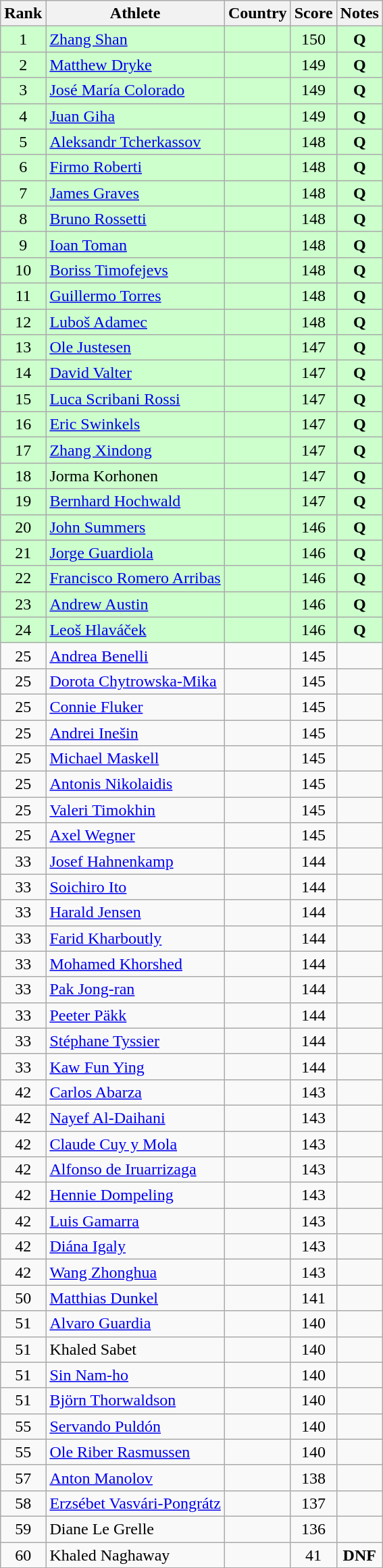<table class="wikitable sortable" style="text-align: center">
<tr>
<th>Rank</th>
<th>Athlete</th>
<th>Country</th>
<th>Score</th>
<th>Notes</th>
</tr>
<tr bgcolor=#ccffcc>
<td>1</td>
<td align=left><a href='#'>Zhang Shan</a></td>
<td align=left></td>
<td>150</td>
<td><strong>Q</strong></td>
</tr>
<tr bgcolor=#ccffcc>
<td>2</td>
<td align=left><a href='#'>Matthew Dryke</a></td>
<td align=left></td>
<td>149</td>
<td><strong>Q</strong></td>
</tr>
<tr bgcolor=#ccffcc>
<td>3</td>
<td align=left><a href='#'>José María Colorado</a></td>
<td align=left></td>
<td>149</td>
<td><strong>Q</strong></td>
</tr>
<tr bgcolor=#ccffcc>
<td>4</td>
<td align=left><a href='#'>Juan Giha</a></td>
<td align=left></td>
<td>149</td>
<td><strong>Q</strong></td>
</tr>
<tr bgcolor=#ccffcc>
<td>5</td>
<td align=left><a href='#'>Aleksandr Tcherkassov</a></td>
<td align=left></td>
<td>148</td>
<td><strong>Q</strong></td>
</tr>
<tr bgcolor=#ccffcc>
<td>6</td>
<td align=left><a href='#'>Firmo Roberti</a></td>
<td align=left></td>
<td>148</td>
<td><strong>Q</strong></td>
</tr>
<tr bgcolor=#ccffcc>
<td>7</td>
<td align=left><a href='#'>James Graves</a></td>
<td align=left></td>
<td>148</td>
<td><strong>Q</strong></td>
</tr>
<tr bgcolor=#ccffcc>
<td>8</td>
<td align=left><a href='#'>Bruno Rossetti</a></td>
<td align=left></td>
<td>148</td>
<td><strong>Q</strong></td>
</tr>
<tr bgcolor=#ccffcc>
<td>9</td>
<td align=left><a href='#'>Ioan Toman</a></td>
<td align=left></td>
<td>148</td>
<td><strong>Q</strong></td>
</tr>
<tr bgcolor=#ccffcc>
<td>10</td>
<td align=left><a href='#'>Boriss Timofejevs</a></td>
<td align=left></td>
<td>148</td>
<td><strong>Q</strong></td>
</tr>
<tr bgcolor=#ccffcc>
<td>11</td>
<td align=left><a href='#'>Guillermo Torres</a></td>
<td align=left></td>
<td>148</td>
<td><strong>Q</strong></td>
</tr>
<tr bgcolor=#ccffcc>
<td>12</td>
<td align=left><a href='#'>Luboš Adamec</a></td>
<td align=left></td>
<td>148</td>
<td><strong>Q</strong></td>
</tr>
<tr bgcolor=#ccffcc>
<td>13</td>
<td align=left><a href='#'>Ole Justesen</a></td>
<td align=left></td>
<td>147</td>
<td><strong>Q</strong></td>
</tr>
<tr bgcolor=#ccffcc>
<td>14</td>
<td align=left><a href='#'>David Valter</a></td>
<td align=left></td>
<td>147</td>
<td><strong>Q</strong></td>
</tr>
<tr bgcolor=#ccffcc>
<td>15</td>
<td align=left><a href='#'>Luca Scribani Rossi</a></td>
<td align=left></td>
<td>147</td>
<td><strong>Q</strong></td>
</tr>
<tr bgcolor=#ccffcc>
<td>16</td>
<td align=left><a href='#'>Eric Swinkels</a></td>
<td align=left></td>
<td>147</td>
<td><strong>Q</strong></td>
</tr>
<tr bgcolor=#ccffcc>
<td>17</td>
<td align=left><a href='#'>Zhang Xindong</a></td>
<td align=left></td>
<td>147</td>
<td><strong>Q</strong></td>
</tr>
<tr bgcolor=#ccffcc>
<td>18</td>
<td align=left>Jorma Korhonen</td>
<td align=left></td>
<td>147</td>
<td><strong>Q</strong></td>
</tr>
<tr bgcolor=#ccffcc>
<td>19</td>
<td align=left><a href='#'>Bernhard Hochwald</a></td>
<td align=left></td>
<td>147</td>
<td><strong>Q</strong></td>
</tr>
<tr bgcolor=#ccffcc>
<td>20</td>
<td align=left><a href='#'>John Summers</a></td>
<td align=left></td>
<td>146</td>
<td><strong>Q</strong></td>
</tr>
<tr bgcolor=#ccffcc>
<td>21</td>
<td align=left><a href='#'>Jorge Guardiola</a></td>
<td align=left></td>
<td>146</td>
<td><strong>Q</strong></td>
</tr>
<tr bgcolor=#ccffcc>
<td>22</td>
<td align=left><a href='#'>Francisco Romero Arribas</a></td>
<td align=left></td>
<td>146</td>
<td><strong>Q</strong></td>
</tr>
<tr bgcolor=#ccffcc>
<td>23</td>
<td align=left><a href='#'>Andrew Austin</a></td>
<td align=left></td>
<td>146</td>
<td><strong>Q</strong></td>
</tr>
<tr bgcolor=#ccffcc>
<td>24</td>
<td align=left><a href='#'>Leoš Hlaváček</a></td>
<td align=left></td>
<td>146</td>
<td><strong>Q</strong></td>
</tr>
<tr>
<td>25</td>
<td align=left><a href='#'>Andrea Benelli</a></td>
<td align=left></td>
<td>145</td>
<td></td>
</tr>
<tr>
<td>25</td>
<td align=left><a href='#'>Dorota Chytrowska-Mika</a></td>
<td align=left></td>
<td>145</td>
<td></td>
</tr>
<tr>
<td>25</td>
<td align=left><a href='#'>Connie Fluker</a></td>
<td align=left></td>
<td>145</td>
<td></td>
</tr>
<tr>
<td>25</td>
<td align=left><a href='#'>Andrei Inešin</a></td>
<td align=left></td>
<td>145</td>
<td></td>
</tr>
<tr>
<td>25</td>
<td align=left><a href='#'>Michael Maskell</a></td>
<td align=left></td>
<td>145</td>
<td></td>
</tr>
<tr>
<td>25</td>
<td align=left><a href='#'>Antonis Nikolaidis</a></td>
<td align=left></td>
<td>145</td>
<td></td>
</tr>
<tr>
<td>25</td>
<td align=left><a href='#'>Valeri Timokhin</a></td>
<td align=left></td>
<td>145</td>
<td></td>
</tr>
<tr>
<td>25</td>
<td align=left><a href='#'>Axel Wegner</a></td>
<td align=left></td>
<td>145</td>
<td></td>
</tr>
<tr>
<td>33</td>
<td align=left><a href='#'>Josef Hahnenkamp</a></td>
<td align=left></td>
<td>144</td>
<td></td>
</tr>
<tr>
<td>33</td>
<td align=left><a href='#'>Soichiro Ito</a></td>
<td align=left></td>
<td>144</td>
<td></td>
</tr>
<tr>
<td>33</td>
<td align=left><a href='#'>Harald Jensen</a></td>
<td align=left></td>
<td>144</td>
<td></td>
</tr>
<tr>
<td>33</td>
<td align=left><a href='#'>Farid Kharboutly</a></td>
<td align=left></td>
<td>144</td>
<td></td>
</tr>
<tr>
<td>33</td>
<td align=left><a href='#'>Mohamed Khorshed</a></td>
<td align=left></td>
<td>144</td>
<td></td>
</tr>
<tr>
<td>33</td>
<td align=left><a href='#'>Pak Jong-ran</a></td>
<td align=left></td>
<td>144</td>
<td></td>
</tr>
<tr>
<td>33</td>
<td align=left><a href='#'>Peeter Päkk</a></td>
<td align=left></td>
<td>144</td>
<td></td>
</tr>
<tr>
<td>33</td>
<td align=left><a href='#'>Stéphane Tyssier</a></td>
<td align=left></td>
<td>144</td>
<td></td>
</tr>
<tr>
<td>33</td>
<td align=left><a href='#'>Kaw Fun Ying</a></td>
<td align=left></td>
<td>144</td>
<td></td>
</tr>
<tr>
<td>42</td>
<td align=left><a href='#'>Carlos Abarza</a></td>
<td align=left></td>
<td>143</td>
<td></td>
</tr>
<tr>
<td>42</td>
<td align=left><a href='#'>Nayef Al-Daihani</a></td>
<td align=left></td>
<td>143</td>
<td></td>
</tr>
<tr>
<td>42</td>
<td align=left><a href='#'>Claude Cuy y Mola</a></td>
<td align=left></td>
<td>143</td>
<td></td>
</tr>
<tr>
<td>42</td>
<td align=left><a href='#'>Alfonso de Iruarrizaga</a></td>
<td align=left></td>
<td>143</td>
<td></td>
</tr>
<tr>
<td>42</td>
<td align=left><a href='#'>Hennie Dompeling</a></td>
<td align=left></td>
<td>143</td>
<td></td>
</tr>
<tr>
<td>42</td>
<td align=left><a href='#'>Luis Gamarra</a></td>
<td align=left></td>
<td>143</td>
<td></td>
</tr>
<tr>
<td>42</td>
<td align=left><a href='#'>Diána Igaly</a></td>
<td align=left></td>
<td>143</td>
<td></td>
</tr>
<tr>
<td>42</td>
<td align=left><a href='#'>Wang Zhonghua</a></td>
<td align=left></td>
<td>143</td>
<td></td>
</tr>
<tr>
<td>50</td>
<td align=left><a href='#'>Matthias Dunkel</a></td>
<td align=left></td>
<td>141</td>
<td></td>
</tr>
<tr>
<td>51</td>
<td align=left><a href='#'>Alvaro Guardia</a></td>
<td align=left></td>
<td>140</td>
<td></td>
</tr>
<tr>
<td>51</td>
<td align=left>Khaled Sabet</td>
<td align=left></td>
<td>140</td>
<td></td>
</tr>
<tr>
<td>51</td>
<td align=left><a href='#'>Sin Nam-ho</a></td>
<td align=left></td>
<td>140</td>
<td></td>
</tr>
<tr>
<td>51</td>
<td align=left><a href='#'>Björn Thorwaldson</a></td>
<td align=left></td>
<td>140</td>
<td></td>
</tr>
<tr>
<td>55</td>
<td align=left><a href='#'>Servando Puldón</a></td>
<td align=left></td>
<td>140</td>
<td></td>
</tr>
<tr>
<td>55</td>
<td align=left><a href='#'>Ole Riber Rasmussen</a></td>
<td align=left></td>
<td>140</td>
<td></td>
</tr>
<tr>
<td>57</td>
<td align=left><a href='#'>Anton Manolov</a></td>
<td align=left></td>
<td>138</td>
<td></td>
</tr>
<tr>
<td>58</td>
<td align=left><a href='#'>Erzsébet Vasvári-Pongrátz</a></td>
<td align=left></td>
<td>137</td>
<td></td>
</tr>
<tr>
<td>59</td>
<td align=left>Diane Le Grelle</td>
<td align=left></td>
<td>136</td>
<td></td>
</tr>
<tr>
<td>60</td>
<td align=left>Khaled Naghaway</td>
<td align=left></td>
<td>41</td>
<td><strong>DNF</strong></td>
</tr>
</table>
